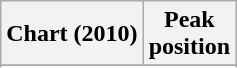<table class="wikitable sortable">
<tr>
<th>Chart (2010)</th>
<th>Peak<br>position</th>
</tr>
<tr>
</tr>
<tr>
</tr>
<tr>
</tr>
</table>
